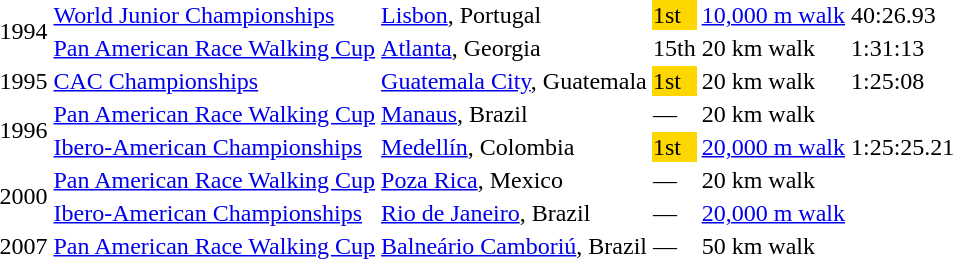<table>
<tr>
<td rowspan=2>1994</td>
<td><a href='#'>World Junior Championships</a></td>
<td><a href='#'>Lisbon</a>, Portugal</td>
<td bgcolor=gold>1st</td>
<td><a href='#'>10,000 m walk</a></td>
<td>40:26.93</td>
</tr>
<tr>
<td><a href='#'>Pan American Race Walking Cup</a></td>
<td><a href='#'>Atlanta</a>, Georgia</td>
<td>15th</td>
<td>20 km walk</td>
<td>1:31:13</td>
</tr>
<tr>
<td>1995</td>
<td><a href='#'>CAC Championships</a></td>
<td><a href='#'>Guatemala City</a>, Guatemala</td>
<td bgcolor=gold>1st</td>
<td>20 km walk</td>
<td>1:25:08 </td>
</tr>
<tr>
<td rowspan=2>1996</td>
<td><a href='#'>Pan American Race Walking Cup</a></td>
<td><a href='#'>Manaus</a>, Brazil</td>
<td>—</td>
<td>20 km walk</td>
<td></td>
</tr>
<tr>
<td><a href='#'>Ibero-American Championships</a></td>
<td><a href='#'>Medellín</a>, Colombia</td>
<td bgcolor=gold>1st</td>
<td><a href='#'>20,000 m walk</a></td>
<td>1:25:25.21</td>
</tr>
<tr>
<td rowspan=2>2000</td>
<td><a href='#'>Pan American Race Walking Cup</a></td>
<td><a href='#'>Poza Rica</a>, Mexico</td>
<td>—</td>
<td>20 km walk</td>
<td></td>
</tr>
<tr>
<td><a href='#'>Ibero-American Championships</a></td>
<td><a href='#'>Rio de Janeiro</a>, Brazil</td>
<td>—</td>
<td><a href='#'>20,000 m walk</a></td>
<td></td>
</tr>
<tr>
<td>2007</td>
<td><a href='#'>Pan American Race Walking Cup</a></td>
<td><a href='#'>Balneário Camboriú</a>, Brazil</td>
<td>—</td>
<td>50 km walk</td>
<td></td>
</tr>
</table>
